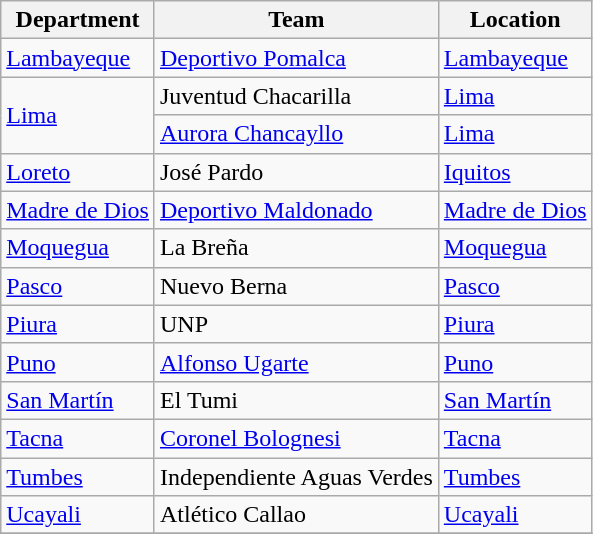<table class="wikitable">
<tr>
<th>Department</th>
<th>Team</th>
<th>Location</th>
</tr>
<tr>
<td><a href='#'>Lambayeque</a></td>
<td><a href='#'>Deportivo Pomalca</a></td>
<td><a href='#'>Lambayeque</a></td>
</tr>
<tr>
<td rowspan="2"><a href='#'>Lima</a></td>
<td>Juventud Chacarilla</td>
<td><a href='#'>Lima</a></td>
</tr>
<tr>
<td><a href='#'>Aurora Chancayllo</a></td>
<td><a href='#'>Lima</a></td>
</tr>
<tr>
<td><a href='#'>Loreto</a></td>
<td>José Pardo</td>
<td><a href='#'>Iquitos</a></td>
</tr>
<tr>
<td><a href='#'>Madre de Dios</a></td>
<td><a href='#'>Deportivo Maldonado</a></td>
<td><a href='#'>Madre de Dios</a></td>
</tr>
<tr>
<td><a href='#'>Moquegua</a></td>
<td>La Breña</td>
<td><a href='#'>Moquegua</a></td>
</tr>
<tr>
<td><a href='#'>Pasco</a></td>
<td>Nuevo Berna</td>
<td><a href='#'>Pasco</a></td>
</tr>
<tr>
<td><a href='#'>Piura</a></td>
<td>UNP</td>
<td><a href='#'>Piura</a></td>
</tr>
<tr>
<td><a href='#'>Puno</a></td>
<td><a href='#'>Alfonso Ugarte</a></td>
<td><a href='#'>Puno</a></td>
</tr>
<tr>
<td><a href='#'>San Martín</a></td>
<td>El Tumi</td>
<td><a href='#'>San Martín</a></td>
</tr>
<tr>
<td><a href='#'>Tacna</a></td>
<td><a href='#'>Coronel Bolognesi</a></td>
<td><a href='#'>Tacna</a></td>
</tr>
<tr>
<td><a href='#'>Tumbes</a></td>
<td>Independiente Aguas Verdes</td>
<td><a href='#'>Tumbes</a></td>
</tr>
<tr>
<td><a href='#'>Ucayali</a></td>
<td>Atlético Callao</td>
<td><a href='#'>Ucayali</a></td>
</tr>
<tr>
</tr>
</table>
